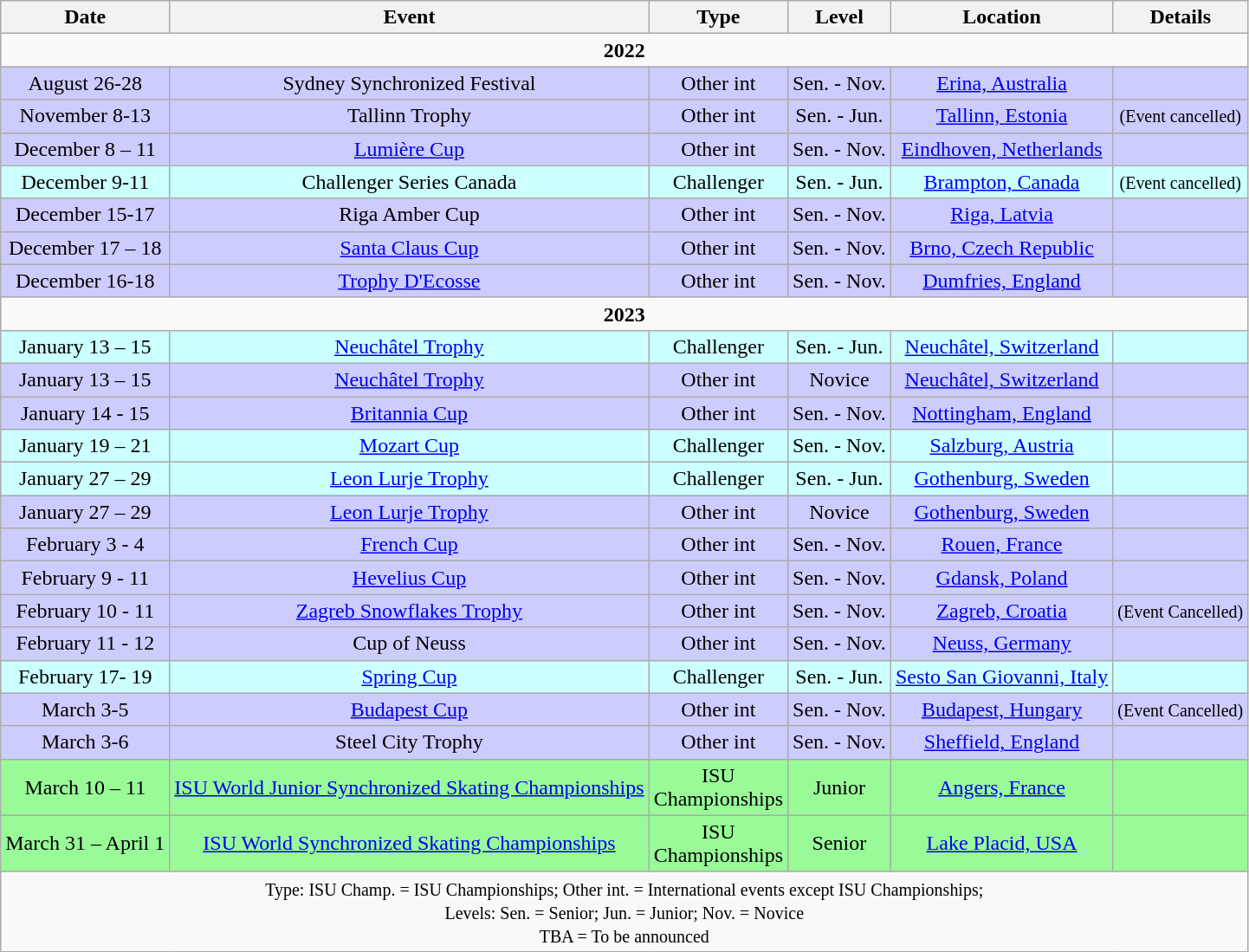<table class="wikitable" style="text-align:center">
<tr>
<th>Date</th>
<th>Event</th>
<th>Type</th>
<th>Level</th>
<th>Location</th>
<th>Details</th>
</tr>
<tr>
<td colspan="6" align="center"><strong>2022</strong></td>
</tr>
<tr bgcolor="#CCCCFF">
<td>August 26-28</td>
<td>Sydney Synchronized Festival</td>
<td>Other int</td>
<td>Sen. - Nov.</td>
<td><a href='#'>Erina, Australia</a></td>
<td></td>
</tr>
<tr bgcolor="#CCCCFF">
<td>November 8-13</td>
<td>Tallinn Trophy</td>
<td>Other int</td>
<td>Sen. - Jun.</td>
<td><a href='#'>Tallinn, Estonia</a></td>
<td><small>(Event cancelled)</small></td>
</tr>
<tr bgcolor="CCCCFF">
<td>December 8 – 11</td>
<td align="center"><a href='#'>Lumière Cup</a></td>
<td>Other int</td>
<td>Sen. - Nov.</td>
<td><a href='#'>Eindhoven, Netherlands</a></td>
<td></td>
</tr>
<tr bgcolor="#ccffff">
<td>December 9-11</td>
<td>Challenger Series Canada</td>
<td>Challenger</td>
<td>Sen. - Jun.</td>
<td><a href='#'>Brampton, Canada</a></td>
<td><small>(Event cancelled)</small></td>
</tr>
<tr bgcolor="#CCCCFF">
<td>December 15-17</td>
<td>Riga Amber Cup</td>
<td>Other int</td>
<td>Sen. - Nov.</td>
<td><a href='#'>Riga, Latvia</a></td>
<td></td>
</tr>
<tr bgcolor="#CCCCFF">
<td>December 17 – 18</td>
<td><a href='#'>Santa Claus Cup</a></td>
<td>Other int</td>
<td>Sen. - Nov.</td>
<td><a href='#'>Brno, Czech Republic</a></td>
<td></td>
</tr>
<tr bgcolor="#CCCCFF">
<td>December 16-18</td>
<td><a href='#'>Trophy D'Ecosse</a></td>
<td>Other int</td>
<td>Sen. - Nov.</td>
<td><a href='#'>Dumfries, England</a></td>
<td></td>
</tr>
<tr>
<td colspan="6" align="center"><strong>2023</strong></td>
</tr>
<tr bgcolor="#ccffff">
<td>January 13 – 15</td>
<td align="center"><a href='#'>Neuchâtel Trophy</a></td>
<td>Challenger</td>
<td>Sen. - Jun.</td>
<td><a href='#'>Neuchâtel, Switzerland</a></td>
<td></td>
</tr>
<tr bgcolor="#CCCCFF">
<td>January 13 – 15</td>
<td><a href='#'>Neuchâtel Trophy</a></td>
<td>Other int</td>
<td>Novice</td>
<td><a href='#'>Neuchâtel, Switzerland</a></td>
<td></td>
</tr>
<tr bgcolor="#CCCCFF">
<td>January 14 - 15</td>
<td><a href='#'>Britannia Cup</a></td>
<td>Other int</td>
<td>Sen. - Nov.</td>
<td><a href='#'>Nottingham, England</a></td>
<td></td>
</tr>
<tr bgcolor="#ccffff">
<td>January 19 – 21</td>
<td><a href='#'>Mozart Cup</a></td>
<td>Challenger</td>
<td>Sen. - Nov.</td>
<td><a href='#'>Salzburg, Austria</a></td>
<td></td>
</tr>
<tr bgcolor="#ccffff">
<td>January 27 – 29</td>
<td><a href='#'>Leon Lurje Trophy</a></td>
<td>Challenger</td>
<td>Sen. - Jun.</td>
<td><a href='#'>Gothenburg, Sweden</a></td>
<td></td>
</tr>
<tr bgcolor="#CCCCFF">
<td>January 27 – 29</td>
<td><a href='#'>Leon Lurje Trophy</a></td>
<td>Other int</td>
<td>Novice</td>
<td><a href='#'>Gothenburg, Sweden</a></td>
<td></td>
</tr>
<tr bgcolor="#CCCCFF">
<td>February 3 - 4</td>
<td align="center"><a href='#'>French Cup</a></td>
<td>Other int</td>
<td>Sen. - Nov.</td>
<td><a href='#'>Rouen, France</a></td>
<td></td>
</tr>
<tr bgcolor="#CCCCFF">
<td>February 9 - 11</td>
<td><a href='#'>Hevelius Cup</a></td>
<td>Other int</td>
<td>Sen. - Nov.</td>
<td><a href='#'>Gdansk, Poland</a></td>
<td></td>
</tr>
<tr bgcolor="#CCCCFF">
<td>February 10 - 11</td>
<td><a href='#'>Zagreb Snowflakes Trophy</a></td>
<td>Other int</td>
<td>Sen. - Nov.</td>
<td><a href='#'>Zagreb, Croatia</a></td>
<td><small>(Event Cancelled)</small></td>
</tr>
<tr bgcolor="#CCCCFF">
<td>February 11 - 12</td>
<td>Cup of Neuss</td>
<td>Other int</td>
<td>Sen. - Nov.</td>
<td><a href='#'>Neuss, Germany</a></td>
<td></td>
</tr>
<tr bgcolor="#ccffff">
<td>February 17- 19</td>
<td><a href='#'>Spring Cup</a></td>
<td>Challenger</td>
<td>Sen. - Jun.</td>
<td><a href='#'>Sesto San Giovanni, Italy</a></td>
<td></td>
</tr>
<tr bgcolor="#CCCCFF">
<td>March 3-5</td>
<td><a href='#'>Budapest Cup</a></td>
<td>Other int</td>
<td>Sen. - Nov.</td>
<td><a href='#'>Budapest, Hungary</a></td>
<td><small>(Event Cancelled)</small></td>
</tr>
<tr bgcolor="#CCCCFF">
<td>March 3-6</td>
<td>Steel City Trophy</td>
<td>Other int</td>
<td>Sen. - Nov.</td>
<td><a href='#'>Sheffield, England</a></td>
<td></td>
</tr>
<tr bgcolor="98FB98">
<td>March 10 – 11</td>
<td align="center"><a href='#'>ISU World Junior Synchronized Skating Championships</a></td>
<td>ISU<br>Championships</td>
<td>Junior</td>
<td><a href='#'>Angers, France</a></td>
<td></td>
</tr>
<tr bgcolor="98FB98">
<td>March 31 – April 1</td>
<td><a href='#'>ISU World Synchronized Skating Championships</a></td>
<td>ISU<br>Championships</td>
<td>Senior</td>
<td><a href='#'>Lake Placid, USA</a></td>
<td></td>
</tr>
<tr>
<td colspan="6" align="center"><small>Type: ISU Champ. = ISU Championships; Other int. = International events except ISU Championships;</small> <small><br> Levels: Sen. = Senior; Jun. = Junior; Nov. = Novice</small><br><small>TBA = To be announced</small></td>
</tr>
</table>
